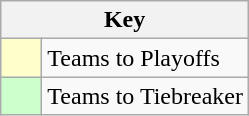<table class="wikitable" style="text-align: center;">
<tr>
<th colspan=2>Key</th>
</tr>
<tr>
<td style="background:#ffffcc; width:20px;"></td>
<td align=left>Teams to Playoffs</td>
</tr>
<tr>
<td style="background:#ccffcc; width:20px;"></td>
<td align=left>Teams to Tiebreaker</td>
</tr>
</table>
